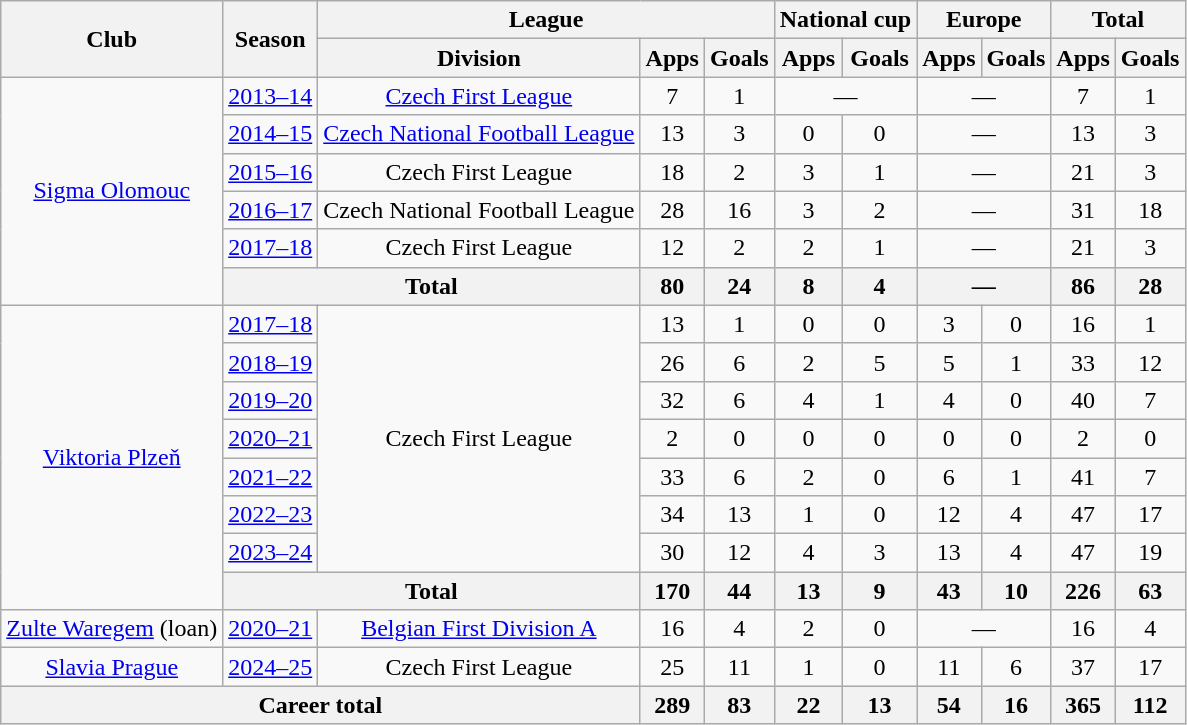<table class="wikitable" style="text-align:center">
<tr>
<th rowspan=2>Club</th>
<th rowspan=2>Season</th>
<th colspan=3>League</th>
<th colspan=2>National cup</th>
<th colspan=2>Europe</th>
<th colspan=2>Total</th>
</tr>
<tr>
<th>Division</th>
<th>Apps</th>
<th>Goals</th>
<th>Apps</th>
<th>Goals</th>
<th>Apps</th>
<th>Goals</th>
<th>Apps</th>
<th>Goals</th>
</tr>
<tr>
<td rowspan="6"><a href='#'>Sigma Olomouc</a></td>
<td><a href='#'>2013–14</a></td>
<td><a href='#'>Czech First League</a></td>
<td>7</td>
<td>1</td>
<td colspan="2">—</td>
<td colspan="2">—</td>
<td>7</td>
<td>1</td>
</tr>
<tr>
<td><a href='#'>2014–15</a></td>
<td><a href='#'>Czech National Football League</a></td>
<td>13</td>
<td>3</td>
<td>0</td>
<td>0</td>
<td colspan="2">—</td>
<td>13</td>
<td>3</td>
</tr>
<tr>
<td><a href='#'>2015–16</a></td>
<td>Czech First League</td>
<td>18</td>
<td>2</td>
<td>3</td>
<td>1</td>
<td colspan="2">—</td>
<td>21</td>
<td>3</td>
</tr>
<tr>
<td><a href='#'>2016–17</a></td>
<td>Czech National Football League</td>
<td>28</td>
<td>16</td>
<td>3</td>
<td>2</td>
<td colspan="2">—</td>
<td>31</td>
<td>18</td>
</tr>
<tr>
<td><a href='#'>2017–18</a></td>
<td>Czech First League</td>
<td>12</td>
<td>2</td>
<td>2</td>
<td>1</td>
<td colspan="2">—</td>
<td>21</td>
<td>3</td>
</tr>
<tr>
<th colspan="2">Total</th>
<th>80</th>
<th>24</th>
<th>8</th>
<th>4</th>
<th colspan="2">—</th>
<th>86</th>
<th>28</th>
</tr>
<tr>
<td rowspan="8"><a href='#'>Viktoria Plzeň</a></td>
<td><a href='#'>2017–18</a></td>
<td rowspan="7">Czech First League</td>
<td>13</td>
<td>1</td>
<td>0</td>
<td>0</td>
<td>3</td>
<td>0</td>
<td>16</td>
<td>1</td>
</tr>
<tr>
<td><a href='#'>2018–19</a></td>
<td>26</td>
<td>6</td>
<td>2</td>
<td>5</td>
<td>5</td>
<td>1</td>
<td>33</td>
<td>12</td>
</tr>
<tr>
<td><a href='#'>2019–20</a></td>
<td>32</td>
<td>6</td>
<td>4</td>
<td>1</td>
<td>4</td>
<td>0</td>
<td>40</td>
<td>7</td>
</tr>
<tr>
<td><a href='#'>2020–21</a></td>
<td>2</td>
<td>0</td>
<td>0</td>
<td>0</td>
<td>0</td>
<td>0</td>
<td>2</td>
<td>0</td>
</tr>
<tr>
<td><a href='#'>2021–22</a></td>
<td>33</td>
<td>6</td>
<td>2</td>
<td>0</td>
<td>6</td>
<td>1</td>
<td>41</td>
<td>7</td>
</tr>
<tr>
<td><a href='#'>2022–23</a></td>
<td>34</td>
<td>13</td>
<td>1</td>
<td>0</td>
<td>12</td>
<td>4</td>
<td>47</td>
<td>17</td>
</tr>
<tr>
<td><a href='#'>2023–24</a></td>
<td>30</td>
<td>12</td>
<td>4</td>
<td>3</td>
<td>13</td>
<td>4</td>
<td>47</td>
<td>19</td>
</tr>
<tr>
<th colspan="2">Total</th>
<th>170</th>
<th>44</th>
<th>13</th>
<th>9</th>
<th>43</th>
<th>10</th>
<th>226</th>
<th>63</th>
</tr>
<tr>
<td><a href='#'>Zulte Waregem</a> (loan)</td>
<td><a href='#'>2020–21</a></td>
<td><a href='#'>Belgian First Division A</a></td>
<td>16</td>
<td>4</td>
<td>2</td>
<td>0</td>
<td colspan="2">—</td>
<td>16</td>
<td>4</td>
</tr>
<tr>
<td><a href='#'>Slavia Prague</a></td>
<td><a href='#'>2024–25</a></td>
<td>Czech First League</td>
<td>25</td>
<td>11</td>
<td>1</td>
<td>0</td>
<td>11</td>
<td>6</td>
<td>37</td>
<td>17</td>
</tr>
<tr>
<th colspan="3">Career total</th>
<th>289</th>
<th>83</th>
<th>22</th>
<th>13</th>
<th>54</th>
<th>16</th>
<th>365</th>
<th>112</th>
</tr>
</table>
